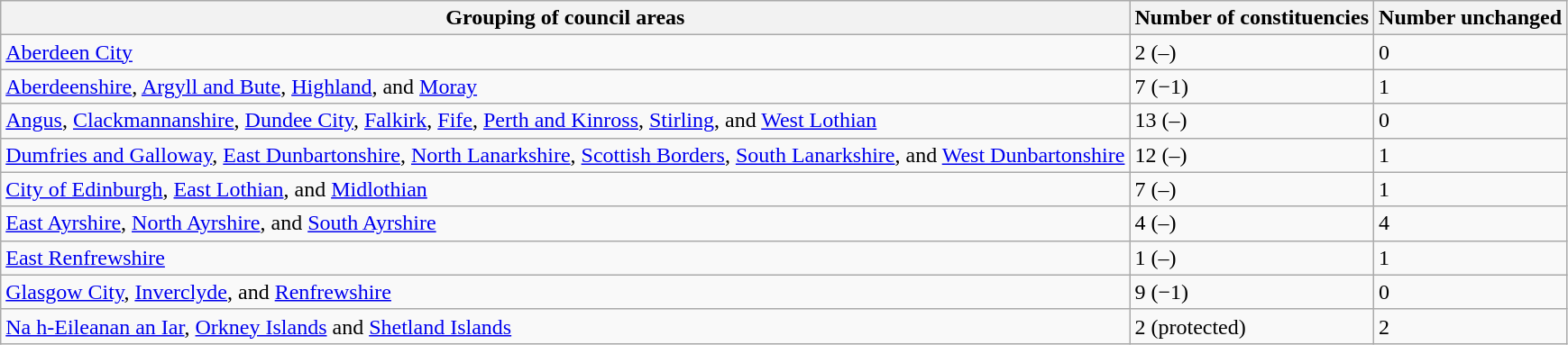<table class="wikitable">
<tr>
<th>Grouping of council areas</th>
<th>Number of constituencies</th>
<th>Number unchanged</th>
</tr>
<tr>
<td><a href='#'>Aberdeen City</a></td>
<td>2 (–)</td>
<td>0</td>
</tr>
<tr>
<td><a href='#'>Aberdeenshire</a>, <a href='#'>Argyll and Bute</a>, <a href='#'>Highland</a>, and <a href='#'>Moray</a></td>
<td>7 (−1)</td>
<td>1</td>
</tr>
<tr>
<td><a href='#'>Angus</a>, <a href='#'>Clackmannanshire</a>, <a href='#'>Dundee City</a>, <a href='#'>Falkirk</a>, <a href='#'>Fife</a>, <a href='#'>Perth and Kinross</a>, <a href='#'>Stirling</a>, and <a href='#'>West Lothian</a></td>
<td>13 (–)</td>
<td>0</td>
</tr>
<tr>
<td><a href='#'>Dumfries and Galloway</a>, <a href='#'>East Dunbartonshire</a>, <a href='#'>North Lanarkshire</a>, <a href='#'>Scottish Borders</a>, <a href='#'>South Lanarkshire</a>, and <a href='#'>West Dunbartonshire</a></td>
<td>12 (–)</td>
<td>1</td>
</tr>
<tr>
<td><a href='#'>City of Edinburgh</a>, <a href='#'>East Lothian</a>, and <a href='#'>Midlothian</a></td>
<td>7 (–)</td>
<td>1</td>
</tr>
<tr>
<td><a href='#'>East Ayrshire</a>, <a href='#'>North Ayrshire</a>, and <a href='#'>South Ayrshire</a></td>
<td>4 (–)</td>
<td>4</td>
</tr>
<tr>
<td><a href='#'>East Renfrewshire</a></td>
<td>1 (–)</td>
<td>1</td>
</tr>
<tr>
<td><a href='#'>Glasgow City</a>, <a href='#'>Inverclyde</a>, and <a href='#'>Renfrewshire</a></td>
<td>9 (−1)</td>
<td>0</td>
</tr>
<tr>
<td><a href='#'>Na h-Eileanan an Iar</a>, <a href='#'>Orkney Islands</a> and <a href='#'>Shetland Islands</a></td>
<td>2 (protected)</td>
<td>2</td>
</tr>
</table>
